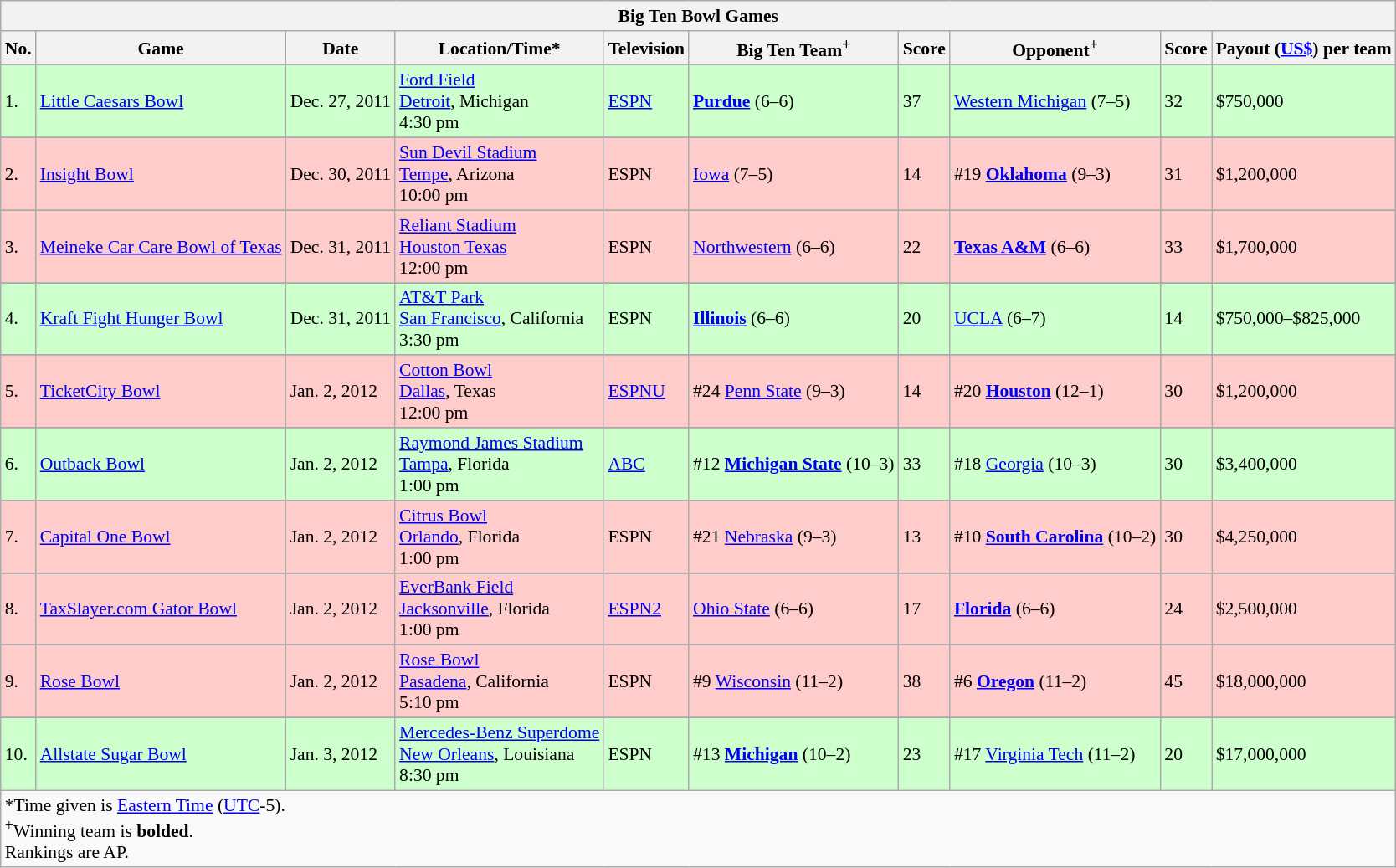<table class="wikitable" style="font-size:90%;">
<tr>
<th colspan="10">Big Ten Bowl Games</th>
</tr>
<tr>
<th>No.</th>
<th>Game</th>
<th>Date</th>
<th>Location/Time*</th>
<th>Television</th>
<th>Big Ten Team<sup>+</sup></th>
<th>Score</th>
<th>Opponent<sup>+</sup></th>
<th>Score</th>
<th>Payout (<a href='#'>US$</a>) per team</th>
</tr>
<tr bgcolor=#ccffcc>
<td>1.</td>
<td><a href='#'>Little Caesars Bowl</a></td>
<td>Dec. 27, 2011</td>
<td><a href='#'>Ford Field</a><br><a href='#'>Detroit</a>, Michigan<br>4:30 pm</td>
<td><a href='#'>ESPN</a></td>
<td><strong><a href='#'>Purdue</a></strong> (6–6)</td>
<td>37</td>
<td><a href='#'>Western Michigan</a> (7–5)</td>
<td>32</td>
<td>$750,000</td>
</tr>
<tr>
</tr>
<tr bgcolor=#ffcccc>
<td>2.</td>
<td><a href='#'>Insight Bowl</a></td>
<td>Dec. 30, 2011</td>
<td><a href='#'>Sun Devil Stadium</a><br><a href='#'>Tempe</a>, Arizona<br>10:00 pm</td>
<td>ESPN</td>
<td><a href='#'>Iowa</a> (7–5)</td>
<td>14</td>
<td>#19 <strong><a href='#'>Oklahoma</a></strong> (9–3)</td>
<td>31</td>
<td>$1,200,000</td>
</tr>
<tr>
</tr>
<tr bgcolor=#ffcccc>
<td>3.</td>
<td><a href='#'>Meineke Car Care Bowl of Texas</a></td>
<td>Dec. 31, 2011</td>
<td><a href='#'>Reliant Stadium</a><br><a href='#'>Houston Texas</a><br>12:00 pm</td>
<td>ESPN</td>
<td><a href='#'>Northwestern</a> (6–6)</td>
<td>22</td>
<td><strong><a href='#'>Texas A&M</a></strong> (6–6)</td>
<td>33</td>
<td>$1,700,000</td>
</tr>
<tr>
</tr>
<tr bgcolor=#ccffcc>
<td>4.</td>
<td><a href='#'>Kraft Fight Hunger Bowl</a></td>
<td>Dec. 31, 2011</td>
<td><a href='#'>AT&T Park</a><br><a href='#'>San Francisco</a>, California<br>3:30 pm</td>
<td>ESPN</td>
<td><strong><a href='#'>Illinois</a></strong> (6–6)</td>
<td>20</td>
<td><a href='#'>UCLA</a> (6–7)</td>
<td>14</td>
<td>$750,000–$825,000</td>
</tr>
<tr>
</tr>
<tr bgcolor=#ffcccc>
<td>5.</td>
<td><a href='#'>TicketCity Bowl</a></td>
<td>Jan. 2, 2012</td>
<td><a href='#'>Cotton Bowl</a><br><a href='#'>Dallas</a>, Texas<br>12:00 pm</td>
<td><a href='#'>ESPNU</a></td>
<td>#24 <a href='#'>Penn State</a> (9–3)</td>
<td>14</td>
<td>#20 <strong><a href='#'>Houston</a></strong> (12–1)</td>
<td>30</td>
<td>$1,200,000</td>
</tr>
<tr>
</tr>
<tr bgcolor=#ccffcc>
<td>6.</td>
<td><a href='#'>Outback Bowl</a></td>
<td>Jan. 2, 2012</td>
<td><a href='#'>Raymond James Stadium</a><br><a href='#'>Tampa</a>, Florida<br>1:00 pm</td>
<td><a href='#'>ABC</a></td>
<td>#12 <strong><a href='#'>Michigan State</a></strong> (10–3)</td>
<td>33</td>
<td>#18 <a href='#'>Georgia</a> (10–3)</td>
<td>30</td>
<td>$3,400,000</td>
</tr>
<tr>
</tr>
<tr bgcolor=#ffcccc>
<td>7.</td>
<td><a href='#'>Capital One Bowl</a></td>
<td>Jan. 2, 2012</td>
<td><a href='#'>Citrus Bowl</a><br><a href='#'>Orlando</a>, Florida<br>1:00 pm</td>
<td>ESPN</td>
<td>#21 <a href='#'>Nebraska</a> (9–3)</td>
<td>13</td>
<td>#10 <strong><a href='#'>South Carolina</a></strong> (10–2)</td>
<td>30</td>
<td>$4,250,000</td>
</tr>
<tr>
</tr>
<tr bgcolor=#ffcccc>
<td>8.</td>
<td><a href='#'>TaxSlayer.com Gator Bowl</a></td>
<td>Jan. 2, 2012</td>
<td><a href='#'>EverBank Field</a><br><a href='#'>Jacksonville</a>, Florida<br>1:00 pm</td>
<td><a href='#'>ESPN2</a></td>
<td><a href='#'>Ohio State</a> (6–6)</td>
<td>17</td>
<td><strong><a href='#'>Florida</a></strong> (6–6)</td>
<td>24</td>
<td>$2,500,000</td>
</tr>
<tr>
</tr>
<tr bgcolor=#ffcccc>
<td>9.</td>
<td><a href='#'>Rose Bowl</a></td>
<td>Jan. 2, 2012</td>
<td><a href='#'>Rose Bowl</a><br><a href='#'>Pasadena</a>, California<br>5:10 pm</td>
<td>ESPN</td>
<td>#9 <a href='#'>Wisconsin</a> (11–2)</td>
<td>38</td>
<td>#6 <strong><a href='#'>Oregon</a></strong> (11–2)</td>
<td>45</td>
<td>$18,000,000</td>
</tr>
<tr>
</tr>
<tr bgcolor=#ccffcc>
<td>10.</td>
<td><a href='#'>Allstate Sugar Bowl</a></td>
<td>Jan. 3, 2012</td>
<td><a href='#'>Mercedes-Benz Superdome</a><br><a href='#'>New Orleans</a>, Louisiana<br>8:30 pm</td>
<td>ESPN</td>
<td>#13 <strong><a href='#'>Michigan</a></strong> (10–2)</td>
<td>23</td>
<td>#17 <a href='#'>Virginia Tech</a> (11–2)</td>
<td>20</td>
<td>$17,000,000</td>
</tr>
<tr>
<td colspan="10" align="left">*Time given is <a href='#'>Eastern Time</a> (<a href='#'>UTC</a>-5).<br><sup>+</sup>Winning team is <strong>bolded</strong>.<br>Rankings are AP.</td>
</tr>
</table>
